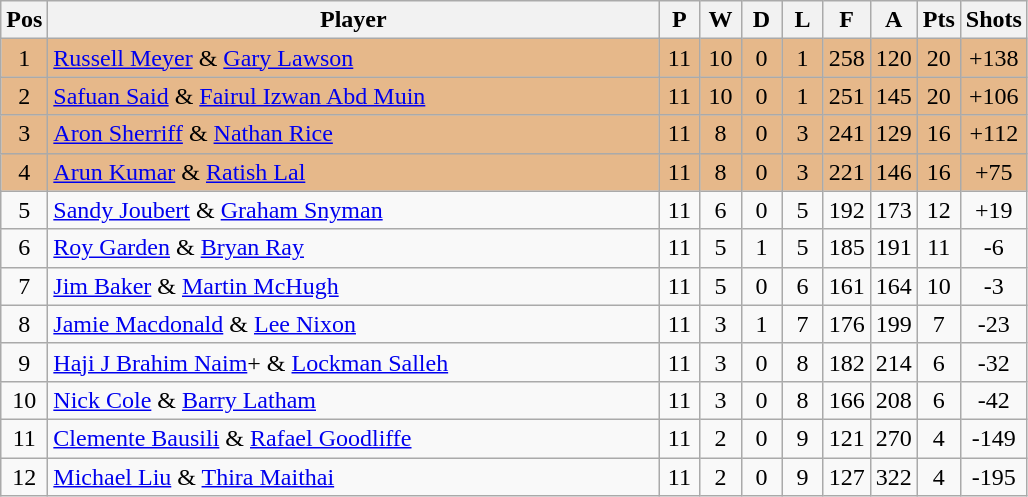<table class="wikitable" style="font-size: 100%">
<tr>
<th width=20>Pos</th>
<th width=400>Player</th>
<th width=20>P</th>
<th width=20>W</th>
<th width=20>D</th>
<th width=20>L</th>
<th width=20>F</th>
<th width=20>A</th>
<th width=20>Pts</th>
<th width=20>Shots</th>
</tr>
<tr align=center style="background: #E6B88A;">
<td>1</td>
<td align="left"> <a href='#'>Russell Meyer</a> & <a href='#'>Gary Lawson</a></td>
<td>11</td>
<td>10</td>
<td>0</td>
<td>1</td>
<td>258</td>
<td>120</td>
<td>20</td>
<td>+138</td>
</tr>
<tr align=center style="background: #E6B88A;">
<td>2</td>
<td align="left"> <a href='#'>Safuan Said</a> & <a href='#'>Fairul Izwan Abd Muin</a></td>
<td>11</td>
<td>10</td>
<td>0</td>
<td>1</td>
<td>251</td>
<td>145</td>
<td>20</td>
<td>+106</td>
</tr>
<tr align=center style="background: #E6B88A;">
<td>3</td>
<td align="left"> <a href='#'>Aron Sherriff</a> & <a href='#'>Nathan Rice</a></td>
<td>11</td>
<td>8</td>
<td>0</td>
<td>3</td>
<td>241</td>
<td>129</td>
<td>16</td>
<td>+112</td>
</tr>
<tr align=center style="background: #E6B88A;">
<td>4</td>
<td align="left"> <a href='#'>Arun Kumar</a> & <a href='#'>Ratish Lal</a></td>
<td>11</td>
<td>8</td>
<td>0</td>
<td>3</td>
<td>221</td>
<td>146</td>
<td>16</td>
<td>+75</td>
</tr>
<tr align=center>
<td>5</td>
<td align="left"> <a href='#'>Sandy Joubert</a> & <a href='#'>Graham Snyman</a></td>
<td>11</td>
<td>6</td>
<td>0</td>
<td>5</td>
<td>192</td>
<td>173</td>
<td>12</td>
<td>+19</td>
</tr>
<tr align=center>
<td>6</td>
<td align="left"> <a href='#'>Roy Garden</a> & <a href='#'>Bryan Ray</a></td>
<td>11</td>
<td>5</td>
<td>1</td>
<td>5</td>
<td>185</td>
<td>191</td>
<td>11</td>
<td>-6</td>
</tr>
<tr align=center>
<td>7</td>
<td align="left"> <a href='#'>Jim Baker</a> & <a href='#'>Martin McHugh</a></td>
<td>11</td>
<td>5</td>
<td>0</td>
<td>6</td>
<td>161</td>
<td>164</td>
<td>10</td>
<td>-3</td>
</tr>
<tr align=center>
<td>8</td>
<td align="left"> <a href='#'>Jamie Macdonald</a> & <a href='#'>Lee Nixon</a></td>
<td>11</td>
<td>3</td>
<td>1</td>
<td>7</td>
<td>176</td>
<td>199</td>
<td>7</td>
<td>-23</td>
</tr>
<tr align=center>
<td>9</td>
<td align="left"> <a href='#'>Haji J Brahim Naim</a>+ & <a href='#'>Lockman Salleh</a></td>
<td>11</td>
<td>3</td>
<td>0</td>
<td>8</td>
<td>182</td>
<td>214</td>
<td>6</td>
<td>-32</td>
</tr>
<tr align=center>
<td>10</td>
<td align="left"> <a href='#'>Nick Cole</a> & <a href='#'>Barry Latham</a></td>
<td>11</td>
<td>3</td>
<td>0</td>
<td>8</td>
<td>166</td>
<td>208</td>
<td>6</td>
<td>-42</td>
</tr>
<tr align=center>
<td>11</td>
<td align="left"> <a href='#'>Clemente Bausili</a> & <a href='#'>Rafael Goodliffe</a></td>
<td>11</td>
<td>2</td>
<td>0</td>
<td>9</td>
<td>121</td>
<td>270</td>
<td>4</td>
<td>-149</td>
</tr>
<tr align=center>
<td>12</td>
<td align="left"> <a href='#'>Michael Liu</a> & <a href='#'>Thira Maithai</a></td>
<td>11</td>
<td>2</td>
<td>0</td>
<td>9</td>
<td>127</td>
<td>322</td>
<td>4</td>
<td>-195</td>
</tr>
</table>
